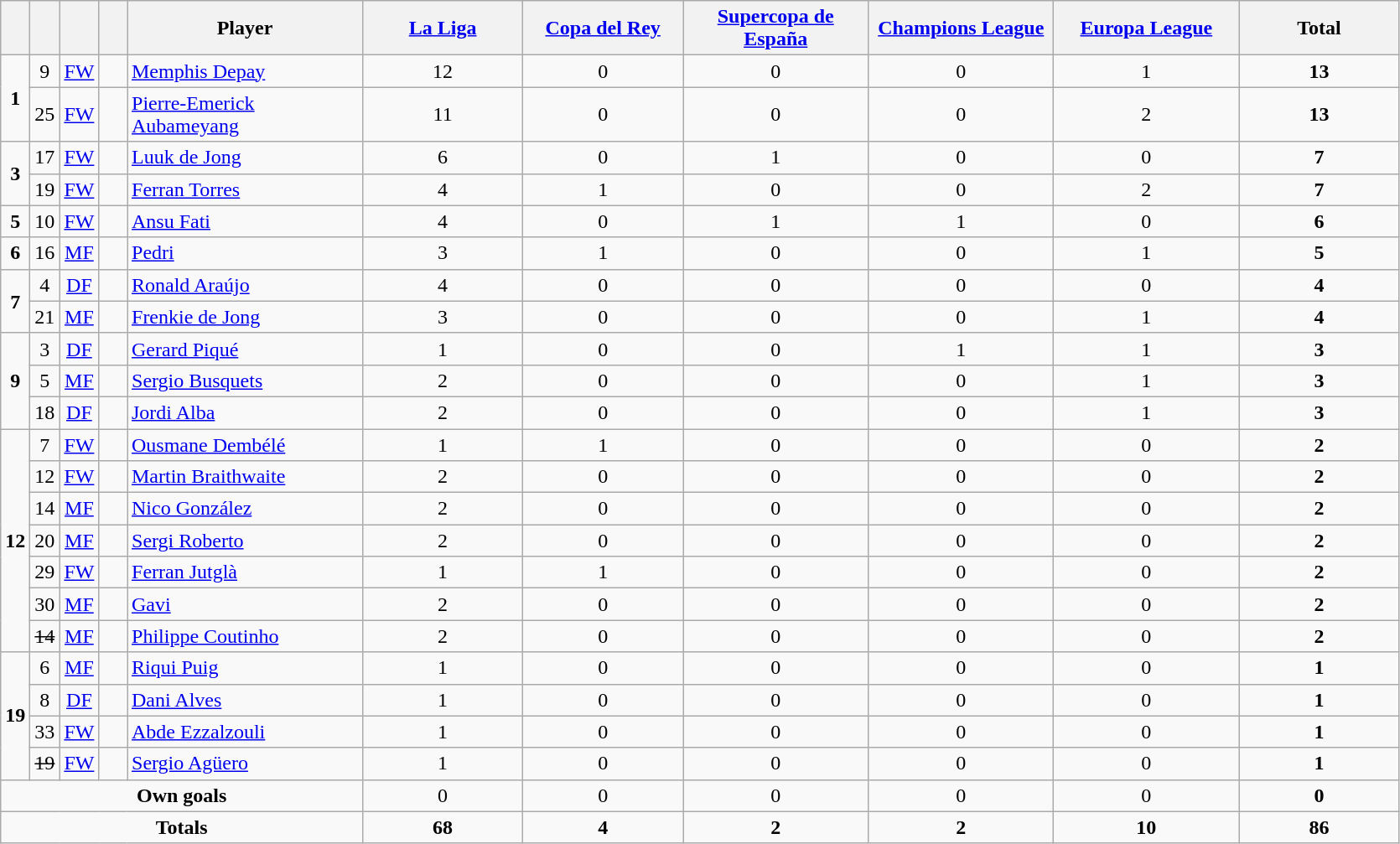<table class="wikitable" style="text-align:center">
<tr>
<th width=15></th>
<th width=15></th>
<th width=15></th>
<th width=15></th>
<th width=180>Player</th>
<th width=120><a href='#'>La Liga</a></th>
<th width=120><a href='#'>Copa del Rey</a></th>
<th width=140><a href='#'>Supercopa de España</a></th>
<th width=140><a href='#'>Champions League</a></th>
<th width=140><a href='#'>Europa League</a></th>
<th width=120>Total</th>
</tr>
<tr>
<td rowspan=2><strong>1</strong></td>
<td>9</td>
<td><a href='#'>FW</a></td>
<td></td>
<td align=left><a href='#'>Memphis Depay</a></td>
<td>12</td>
<td>0</td>
<td>0</td>
<td>0</td>
<td>1</td>
<td><strong>13</strong></td>
</tr>
<tr>
<td>25</td>
<td><a href='#'>FW</a></td>
<td></td>
<td align=left><a href='#'>Pierre-Emerick Aubameyang</a></td>
<td>11</td>
<td>0</td>
<td>0</td>
<td>0</td>
<td>2</td>
<td><strong>13</strong></td>
</tr>
<tr>
<td rowspan=2><strong>3</strong></td>
<td>17</td>
<td><a href='#'>FW</a></td>
<td></td>
<td align=left><a href='#'>Luuk de Jong</a></td>
<td>6</td>
<td>0</td>
<td>1</td>
<td>0</td>
<td>0</td>
<td><strong>7</strong></td>
</tr>
<tr>
<td>19</td>
<td><a href='#'>FW</a></td>
<td></td>
<td align=left><a href='#'>Ferran Torres</a></td>
<td>4</td>
<td>1</td>
<td>0</td>
<td>0</td>
<td>2</td>
<td><strong>7</strong></td>
</tr>
<tr>
<td><strong>5</strong></td>
<td>10</td>
<td><a href='#'>FW</a></td>
<td></td>
<td align=left><a href='#'>Ansu Fati</a></td>
<td>4</td>
<td>0</td>
<td>1</td>
<td>1</td>
<td>0</td>
<td><strong>6</strong></td>
</tr>
<tr>
<td rowspan=1><strong>6</strong></td>
<td>16</td>
<td><a href='#'>MF</a></td>
<td></td>
<td align=left><a href='#'>Pedri</a></td>
<td>3</td>
<td>1</td>
<td>0</td>
<td>0</td>
<td>1</td>
<td><strong>5</strong></td>
</tr>
<tr>
<td rowspan=2><strong>7</strong></td>
<td>4</td>
<td><a href='#'>DF</a></td>
<td></td>
<td align=left><a href='#'>Ronald Araújo</a></td>
<td>4</td>
<td>0</td>
<td>0</td>
<td>0</td>
<td>0</td>
<td><strong>4</strong></td>
</tr>
<tr>
<td>21</td>
<td><a href='#'>MF</a></td>
<td></td>
<td align=left><a href='#'>Frenkie de Jong</a></td>
<td>3</td>
<td>0</td>
<td>0</td>
<td>0</td>
<td>1</td>
<td><strong>4</strong></td>
</tr>
<tr>
<td rowspan=3><strong>9</strong></td>
<td>3</td>
<td><a href='#'>DF</a></td>
<td></td>
<td align=left><a href='#'>Gerard Piqué</a></td>
<td>1</td>
<td>0</td>
<td>0</td>
<td>1</td>
<td>1</td>
<td><strong>3</strong></td>
</tr>
<tr>
<td>5</td>
<td><a href='#'>MF</a></td>
<td></td>
<td align=left><a href='#'>Sergio Busquets</a></td>
<td>2</td>
<td>0</td>
<td>0</td>
<td>0</td>
<td>1</td>
<td><strong>3</strong></td>
</tr>
<tr>
<td>18</td>
<td><a href='#'>DF</a></td>
<td></td>
<td align=left><a href='#'>Jordi Alba</a></td>
<td>2</td>
<td>0</td>
<td>0</td>
<td>0</td>
<td>1</td>
<td><strong>3</strong></td>
</tr>
<tr>
<td rowspan=7><strong>12</strong></td>
<td>7</td>
<td><a href='#'>FW</a></td>
<td></td>
<td align=left><a href='#'>Ousmane Dembélé</a></td>
<td>1</td>
<td>1</td>
<td>0</td>
<td>0</td>
<td>0</td>
<td><strong>2</strong></td>
</tr>
<tr>
<td>12</td>
<td><a href='#'>FW</a></td>
<td></td>
<td align=left><a href='#'>Martin Braithwaite</a></td>
<td>2</td>
<td>0</td>
<td>0</td>
<td>0</td>
<td>0</td>
<td><strong>2</strong></td>
</tr>
<tr>
<td>14</td>
<td><a href='#'>MF</a></td>
<td></td>
<td align=left><a href='#'>Nico González</a></td>
<td>2</td>
<td>0</td>
<td>0</td>
<td>0</td>
<td>0</td>
<td><strong>2</strong></td>
</tr>
<tr>
<td>20</td>
<td><a href='#'>MF</a></td>
<td></td>
<td align=left><a href='#'>Sergi Roberto</a></td>
<td>2</td>
<td>0</td>
<td>0</td>
<td>0</td>
<td>0</td>
<td><strong>2</strong></td>
</tr>
<tr>
<td>29</td>
<td><a href='#'>FW</a></td>
<td></td>
<td align=left><a href='#'>Ferran Jutglà</a></td>
<td>1</td>
<td>1</td>
<td>0</td>
<td>0</td>
<td>0</td>
<td><strong>2</strong></td>
</tr>
<tr>
<td>30</td>
<td><a href='#'>MF</a></td>
<td></td>
<td align=left><a href='#'>Gavi</a></td>
<td>2</td>
<td>0</td>
<td>0</td>
<td>0</td>
<td>0</td>
<td><strong>2</strong></td>
</tr>
<tr>
<td><s>14</s></td>
<td><a href='#'>MF</a></td>
<td></td>
<td align=left><a href='#'>Philippe Coutinho</a></td>
<td>2</td>
<td>0</td>
<td>0</td>
<td>0</td>
<td>0</td>
<td><strong>2</strong></td>
</tr>
<tr>
<td rowspan=4><strong>19</strong></td>
<td>6</td>
<td><a href='#'>MF</a></td>
<td></td>
<td align=left><a href='#'>Riqui Puig</a></td>
<td>1</td>
<td>0</td>
<td>0</td>
<td>0</td>
<td>0</td>
<td><strong>1</strong></td>
</tr>
<tr>
<td>8</td>
<td><a href='#'>DF</a></td>
<td></td>
<td align=left><a href='#'>Dani Alves</a></td>
<td>1</td>
<td>0</td>
<td>0</td>
<td>0</td>
<td>0</td>
<td><strong>1</strong></td>
</tr>
<tr>
<td>33</td>
<td><a href='#'>FW</a></td>
<td></td>
<td align=left><a href='#'>Abde Ezzalzouli</a></td>
<td>1</td>
<td>0</td>
<td>0</td>
<td>0</td>
<td>0</td>
<td><strong>1</strong></td>
</tr>
<tr>
<td><s>19</s></td>
<td><a href='#'>FW</a></td>
<td></td>
<td align=left><a href='#'>Sergio Agüero</a></td>
<td>1</td>
<td>0</td>
<td>0</td>
<td>0</td>
<td>0</td>
<td><strong>1</strong></td>
</tr>
<tr>
<td colspan=5><strong>Own goals</strong></td>
<td>0</td>
<td>0</td>
<td>0</td>
<td>0</td>
<td>0</td>
<td><strong>0</strong></td>
</tr>
<tr>
<td colspan=5><strong>Totals</strong></td>
<td><strong>68</strong></td>
<td><strong>4</strong></td>
<td><strong>2</strong></td>
<td><strong>2</strong></td>
<td><strong>10</strong></td>
<td><strong>86</strong></td>
</tr>
</table>
